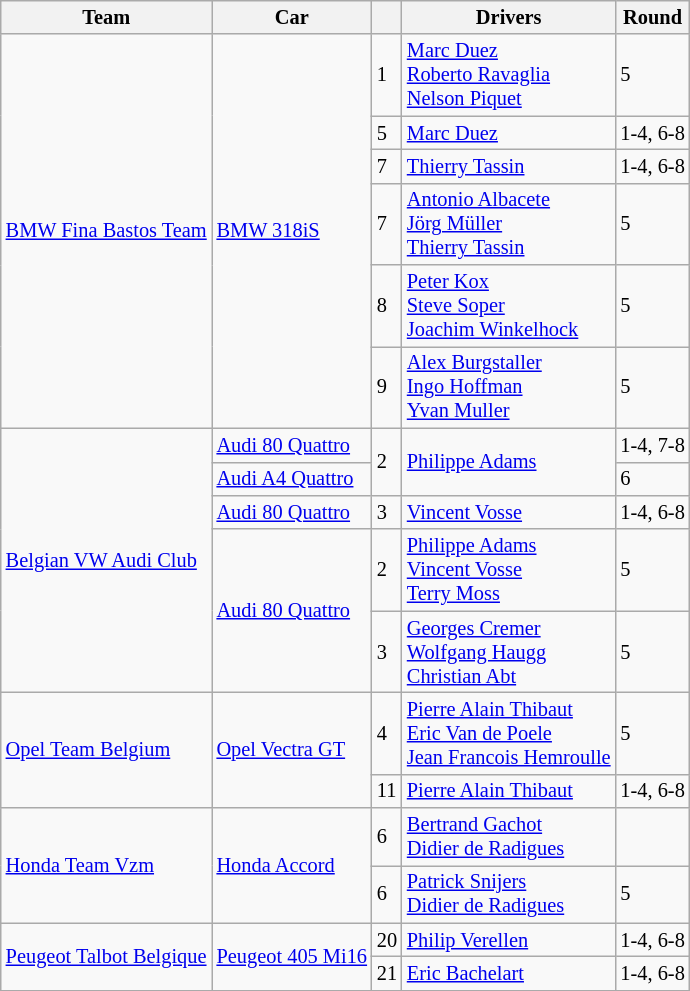<table class="wikitable" style="font-size: 85%;">
<tr>
<th>Team</th>
<th>Car</th>
<th></th>
<th>Drivers</th>
<th>Round</th>
</tr>
<tr>
<td rowspan=6> <a href='#'>BMW Fina Bastos Team</a></td>
<td rowspan=6><a href='#'>BMW 318iS</a></td>
<td>1</td>
<td> <a href='#'>Marc Duez</a> <br>  <a href='#'>Roberto Ravaglia</a> <br>  <a href='#'>Nelson Piquet</a></td>
<td>5</td>
</tr>
<tr>
<td>5</td>
<td> <a href='#'>Marc Duez</a></td>
<td>1-4, 6-8</td>
</tr>
<tr>
<td>7</td>
<td> <a href='#'>Thierry Tassin</a></td>
<td>1-4, 6-8</td>
</tr>
<tr>
<td>7</td>
<td> <a href='#'>Antonio Albacete</a> <br>  <a href='#'>Jörg Müller</a> <br>  <a href='#'>Thierry Tassin</a></td>
<td>5</td>
</tr>
<tr>
<td>8</td>
<td> <a href='#'>Peter Kox</a> <br>  <a href='#'>Steve Soper</a> <br>  <a href='#'>Joachim Winkelhock</a></td>
<td>5</td>
</tr>
<tr>
<td>9</td>
<td> <a href='#'>Alex Burgstaller</a> <br>  <a href='#'>Ingo Hoffman</a> <br>  <a href='#'>Yvan Muller</a></td>
<td>5</td>
</tr>
<tr>
<td rowspan=5> <a href='#'>Belgian VW Audi Club</a></td>
<td><a href='#'>Audi 80 Quattro</a></td>
<td rowspan=2>2</td>
<td rowspan=2> <a href='#'>Philippe Adams</a></td>
<td>1-4, 7-8</td>
</tr>
<tr>
<td><a href='#'>Audi A4 Quattro</a></td>
<td>6</td>
</tr>
<tr>
<td><a href='#'>Audi 80 Quattro</a></td>
<td>3</td>
<td> <a href='#'>Vincent Vosse</a></td>
<td>1-4, 6-8</td>
</tr>
<tr>
<td rowspan=2><a href='#'>Audi 80 Quattro</a></td>
<td>2</td>
<td> <a href='#'>Philippe Adams</a> <br>  <a href='#'>Vincent Vosse</a> <br>  <a href='#'>Terry Moss</a></td>
<td>5</td>
</tr>
<tr>
<td>3</td>
<td> <a href='#'>Georges Cremer</a> <br>  <a href='#'>Wolfgang Haugg</a> <br>  <a href='#'>Christian Abt</a></td>
<td>5</td>
</tr>
<tr>
<td rowspan=2> <a href='#'>Opel Team Belgium</a></td>
<td rowspan=2><a href='#'>Opel Vectra GT</a></td>
<td>4</td>
<td> <a href='#'>Pierre Alain Thibaut</a> <br>  <a href='#'>Eric Van de Poele</a> <br>  <a href='#'>Jean Francois Hemroulle</a></td>
<td>5</td>
</tr>
<tr>
<td>11</td>
<td> <a href='#'>Pierre Alain Thibaut</a></td>
<td>1-4, 6-8</td>
</tr>
<tr>
<td rowspan=2> <a href='#'>Honda Team Vzm</a></td>
<td rowspan=2><a href='#'>Honda Accord</a></td>
<td>6</td>
<td> <a href='#'>Bertrand Gachot</a> <br>  <a href='#'>Didier de Radigues</a></td>
<td></td>
</tr>
<tr>
<td>6</td>
<td> <a href='#'>Patrick Snijers</a> <br>  <a href='#'>Didier de Radigues</a></td>
<td>5</td>
</tr>
<tr>
<td rowspan=2> <a href='#'>Peugeot Talbot Belgique</a></td>
<td rowspan=2><a href='#'>Peugeot 405 Mi16</a></td>
<td>20</td>
<td> <a href='#'>Philip Verellen</a></td>
<td>1-4, 6-8</td>
</tr>
<tr>
<td>21</td>
<td> <a href='#'>Eric Bachelart</a></td>
<td>1-4, 6-8</td>
</tr>
<tr>
</tr>
</table>
